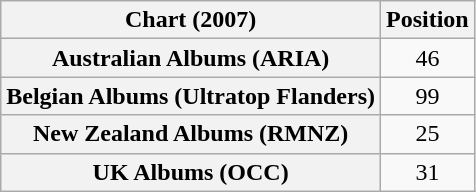<table class="wikitable sortable plainrowheaders" style="text-align:center">
<tr>
<th scope="col">Chart (2007)</th>
<th scope="col">Position</th>
</tr>
<tr>
<th scope="row">Australian Albums (ARIA)</th>
<td>46</td>
</tr>
<tr>
<th scope="row">Belgian Albums (Ultratop Flanders)</th>
<td>99</td>
</tr>
<tr>
<th scope="row">New Zealand Albums (RMNZ)</th>
<td>25</td>
</tr>
<tr>
<th scope="row">UK Albums (OCC)</th>
<td>31</td>
</tr>
</table>
